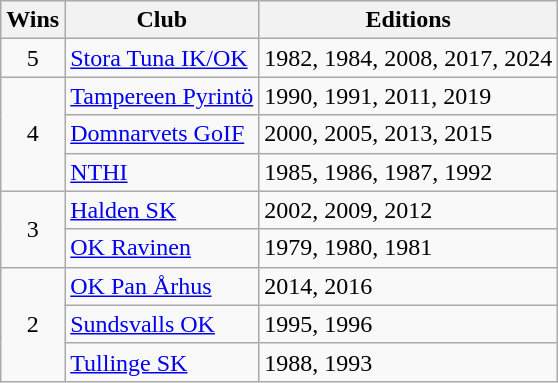<table class="wikitable">
<tr>
<th>Wins</th>
<th>Club</th>
<th>Editions</th>
</tr>
<tr>
<td align=center>5</td>
<td> <a href='#'>Stora Tuna IK/OK</a></td>
<td>1982, 1984, 2008, 2017, 2024</td>
</tr>
<tr>
<td align=center rowspan=3>4</td>
<td> <a href='#'>Tampereen Pyrintö</a></td>
<td>1990, 1991, 2011, 2019</td>
</tr>
<tr>
<td> <a href='#'>Domnarvets GoIF</a></td>
<td>2000, 2005, 2013, 2015</td>
</tr>
<tr>
<td> <a href='#'>NTHI</a></td>
<td>1985, 1986, 1987, 1992</td>
</tr>
<tr>
<td align=center rowspan=2>3</td>
<td> <a href='#'>Halden SK</a></td>
<td>2002, 2009, 2012</td>
</tr>
<tr>
<td> <a href='#'>OK Ravinen</a></td>
<td>1979, 1980, 1981</td>
</tr>
<tr>
<td align=center rowspan=3>2</td>
<td> <a href='#'>OK Pan Århus</a></td>
<td>2014, 2016</td>
</tr>
<tr>
<td> <a href='#'>Sundsvalls OK</a></td>
<td>1995, 1996</td>
</tr>
<tr>
<td> <a href='#'>Tullinge SK</a></td>
<td>1988, 1993</td>
</tr>
</table>
